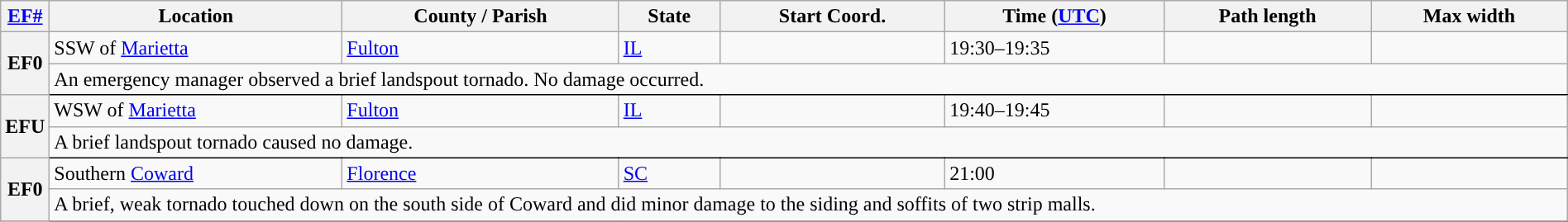<table class="wikitable sortable" style="width:100%;">
<tr>
<th scope="col" width="2%" align="center"><a href='#'>EF#</a></th>
<th scope="col" align="center" class="unsortable">Location</th>
<th scope="col" align="center" class="unsortable">County / Parish</th>
<th scope="col" align="center">State</th>
<th scope="col" align="center">Start Coord.</th>
<th scope="col" align="center">Time (<a href='#'>UTC</a>)</th>
<th scope="col" align="center">Path length</th>
<th scope="col" align="center">Max width</th>
</tr>
<tr>
<th scope="row" rowspan="2" style="background-color:#">EF0</th>
<td>SSW of <a href='#'>Marietta</a></td>
<td><a href='#'>Fulton</a></td>
<td><a href='#'>IL</a></td>
<td></td>
<td>19:30–19:35</td>
<td></td>
<td></td>
</tr>
<tr class="expand-child">
<td colspan="8" style=" border-bottom: 1px solid black;">An emergency manager observed a brief landspout tornado. No damage occurred.</td>
</tr>
<tr>
<th scope="row" rowspan="2" style="background-color:#">EFU</th>
<td>WSW of <a href='#'>Marietta</a></td>
<td><a href='#'>Fulton</a></td>
<td><a href='#'>IL</a></td>
<td></td>
<td>19:40–19:45</td>
<td></td>
<td></td>
</tr>
<tr class="expand-child">
<td colspan="8" style=" border-bottom: 1px solid black;">A brief landspout tornado caused no damage.</td>
</tr>
<tr>
<th scope="row" rowspan="2" style="background-color:#">EF0</th>
<td>Southern <a href='#'>Coward</a></td>
<td><a href='#'>Florence</a></td>
<td><a href='#'>SC</a></td>
<td></td>
<td>21:00</td>
<td></td>
<td></td>
</tr>
<tr class="expand-child">
<td colspan="8" style=" border-bottom: 1px solid black;">A brief, weak tornado touched down on the south side of Coward and did minor damage to the siding and soffits of two strip malls.</td>
</tr>
<tr>
</tr>
</table>
